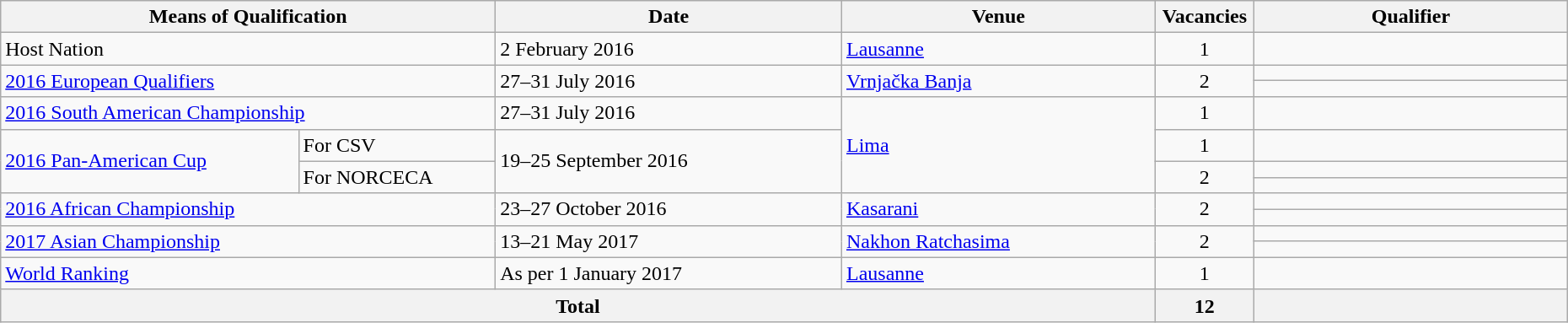<table class="wikitable">
<tr>
<th width=30% colspan="2">Means of Qualification</th>
<th width=21%>Date</th>
<th width=19%>Venue</th>
<th width=6%>Vacancies</th>
<th width=19%>Qualifier</th>
</tr>
<tr>
<td colspan="2">Host Nation</td>
<td>2 February 2016</td>
<td> <a href='#'>Lausanne</a></td>
<td align="center">1</td>
<td></td>
</tr>
<tr>
<td colspan="2" rowspan="2"><a href='#'>2016 European Qualifiers</a></td>
<td rowspan="2">27–31 July 2016</td>
<td rowspan="2"> <a href='#'>Vrnjačka Banja</a></td>
<td rowspan="2" align="center">2</td>
<td></td>
</tr>
<tr>
<td></td>
</tr>
<tr>
<td colspan="2"><a href='#'>2016 South American Championship</a></td>
<td>27–31 July 2016</td>
<td rowspan="4"> <a href='#'>Lima</a></td>
<td align="center">1</td>
<td></td>
</tr>
<tr>
<td rowspan="3"><a href='#'>2016 Pan-American Cup</a></td>
<td>For CSV</td>
<td rowspan="3">19–25 September 2016</td>
<td align="center">1</td>
<td></td>
</tr>
<tr>
<td rowspan="2">For NORCECA</td>
<td rowspan="2" align="center">2</td>
<td></td>
</tr>
<tr>
<td></td>
</tr>
<tr>
<td colspan="2" rowspan="2"><a href='#'>2016 African Championship</a></td>
<td rowspan="2">23–27 October 2016</td>
<td rowspan="2"> <a href='#'>Kasarani</a></td>
<td rowspan="2" align="center">2</td>
<td></td>
</tr>
<tr>
<td></td>
</tr>
<tr>
<td colspan="2" rowspan="2"><a href='#'>2017 Asian Championship</a></td>
<td rowspan="2">13–21 May 2017</td>
<td rowspan="2"> <a href='#'>Nakhon Ratchasima</a></td>
<td rowspan="2" align="center">2</td>
<td></td>
</tr>
<tr>
<td></td>
</tr>
<tr>
<td colspan="2"><a href='#'>World Ranking</a></td>
<td>As per 1 January 2017</td>
<td> <a href='#'>Lausanne</a></td>
<td align="center">1</td>
<td></td>
</tr>
<tr>
<th colspan="4">Total</th>
<th>12</th>
<th></th>
</tr>
</table>
